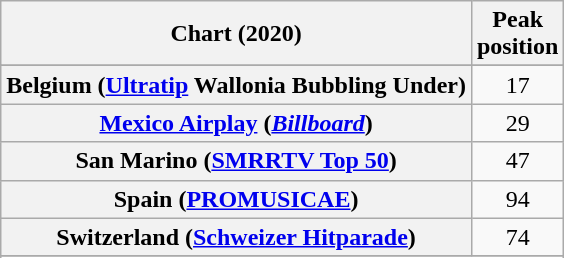<table class="wikitable sortable plainrowheaders" style="text-align:center">
<tr>
<th scope="col">Chart (2020)</th>
<th scope="col">Peak<br>position</th>
</tr>
<tr>
</tr>
<tr>
<th scope="row">Belgium (<a href='#'>Ultratip</a> Wallonia Bubbling Under)</th>
<td>17</td>
</tr>
<tr>
<th scope="row"><a href='#'>Mexico Airplay</a> (<em><a href='#'>Billboard</a></em>)</th>
<td>29</td>
</tr>
<tr>
<th scope="row">San Marino (<a href='#'>SMRRTV Top 50</a>)</th>
<td>47</td>
</tr>
<tr>
<th scope="row">Spain (<a href='#'>PROMUSICAE</a>)</th>
<td>94</td>
</tr>
<tr>
<th scope="row">Switzerland (<a href='#'>Schweizer Hitparade</a>)</th>
<td>74</td>
</tr>
<tr>
</tr>
<tr>
</tr>
<tr>
</tr>
</table>
